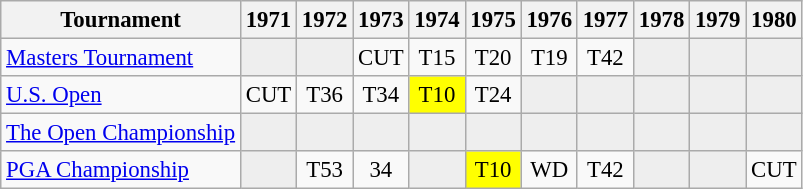<table class="wikitable" style="font-size:95%;text-align:center;">
<tr>
<th>Tournament</th>
<th>1971</th>
<th>1972</th>
<th>1973</th>
<th>1974</th>
<th>1975</th>
<th>1976</th>
<th>1977</th>
<th>1978</th>
<th>1979</th>
<th>1980</th>
</tr>
<tr>
<td align=left><a href='#'>Masters Tournament</a></td>
<td style="background:#eeeeee;"></td>
<td style="background:#eeeeee;"></td>
<td>CUT</td>
<td>T15</td>
<td>T20</td>
<td>T19</td>
<td>T42</td>
<td style="background:#eeeeee;"></td>
<td style="background:#eeeeee;"></td>
<td style="background:#eeeeee;"></td>
</tr>
<tr>
<td align=left><a href='#'>U.S. Open</a></td>
<td>CUT</td>
<td>T36</td>
<td>T34</td>
<td style="background:yellow;">T10</td>
<td>T24</td>
<td style="background:#eeeeee;"></td>
<td style="background:#eeeeee;"></td>
<td style="background:#eeeeee;"></td>
<td style="background:#eeeeee;"></td>
<td style="background:#eeeeee;"></td>
</tr>
<tr>
<td align=left><a href='#'>The Open Championship</a></td>
<td style="background:#eeeeee;"></td>
<td style="background:#eeeeee;"></td>
<td style="background:#eeeeee;"></td>
<td style="background:#eeeeee;"></td>
<td style="background:#eeeeee;"></td>
<td style="background:#eeeeee;"></td>
<td style="background:#eeeeee;"></td>
<td style="background:#eeeeee;"></td>
<td style="background:#eeeeee;"></td>
<td style="background:#eeeeee;"></td>
</tr>
<tr>
<td align=left><a href='#'>PGA Championship</a></td>
<td style="background:#eeeeee;"></td>
<td>T53</td>
<td>34</td>
<td style="background:#eeeeee;"></td>
<td style="background:yellow;">T10</td>
<td>WD</td>
<td>T42</td>
<td style="background:#eeeeee;"></td>
<td style="background:#eeeeee;"></td>
<td>CUT</td>
</tr>
</table>
